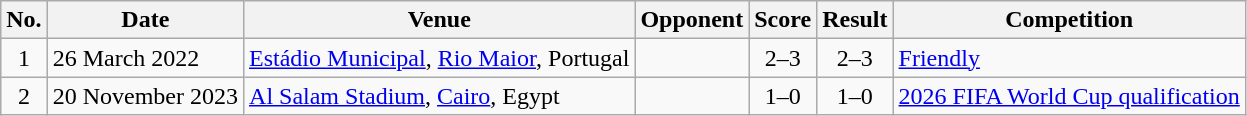<table class="wikitable sortable">
<tr>
<th scope="col">No.</th>
<th scope="col">Date</th>
<th scope="col">Venue</th>
<th scope="col">Opponent</th>
<th scope="col">Score</th>
<th scope="col">Result</th>
<th scope="col">Competition</th>
</tr>
<tr>
<td align="center">1</td>
<td>26 March 2022</td>
<td><a href='#'>Estádio Municipal</a>, <a href='#'>Rio Maior</a>, Portugal</td>
<td></td>
<td align="center">2–3</td>
<td align="center">2–3</td>
<td><a href='#'>Friendly</a></td>
</tr>
<tr>
<td align="center">2</td>
<td>20 November 2023</td>
<td><a href='#'>Al Salam Stadium</a>, <a href='#'>Cairo</a>, Egypt</td>
<td></td>
<td align="center">1–0</td>
<td align="center">1–0</td>
<td><a href='#'>2026 FIFA World Cup qualification</a></td>
</tr>
</table>
